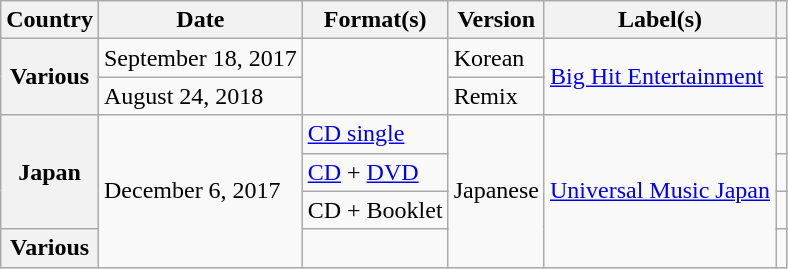<table class="wikitable plainrowheaders"  border="1">
<tr>
<th>Country</th>
<th>Date</th>
<th>Format(s)</th>
<th>Version</th>
<th>Label(s)</th>
<th></th>
</tr>
<tr>
<th scope="row" rowspan="2">Various</th>
<td>September 18, 2017</td>
<td rowspan="2"></td>
<td>Korean</td>
<td rowspan="2"><a href='#'>Big Hit Entertainment</a></td>
<td></td>
</tr>
<tr>
<td>August 24, 2018</td>
<td>Remix</td>
<td></td>
</tr>
<tr>
<th scope="row" rowspan="3">Japan</th>
<td rowspan="4">December 6, 2017</td>
<td><a href='#'>CD single</a></td>
<td rowspan="4">Japanese</td>
<td rowspan="4"><a href='#'>Universal Music Japan</a></td>
<td></td>
</tr>
<tr>
<td><a href='#'>CD</a> + <a href='#'>DVD</a></td>
<td></td>
</tr>
<tr>
<td>CD + Booklet</td>
<td></td>
</tr>
<tr>
<th scope="row">Various</th>
<td></td>
<td></td>
</tr>
</table>
